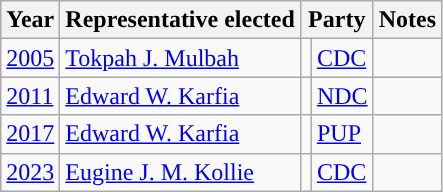<table class="wikitable">
<tr>
<th>Year</th>
<th>Representative elected</th>
<th colspan=2>Party</th>
<th>Notes</th>
</tr>
<tr>
<td><a href='#'>2005</a></td>
<td><a href='#'>Tokpah J. Mulbah</a></td>
<td></td>
<td><a href='#'>CDC</a></td>
<td></td>
</tr>
<tr>
<td><a href='#'>2011</a></td>
<td><a href='#'>Edward W. Karfia</a></td>
<td></td>
<td><a href='#'>NDC</a></td>
<td></td>
</tr>
<tr>
<td><a href='#'>2017</a></td>
<td><a href='#'>Edward W. Karfia</a></td>
<td></td>
<td><a href='#'>PUP</a></td>
<td></td>
</tr>
<tr>
<td><a href='#'>2023</a></td>
<td><a href='#'>Eugine J. M. Kollie</a></td>
<td></td>
<td><a href='#'>CDC</a></td>
<td></td>
</tr>
</table>
